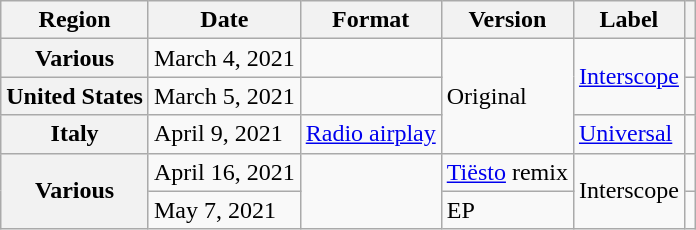<table class="wikitable plainrowheaders">
<tr>
<th scope="col">Region</th>
<th scope="col">Date</th>
<th scope="col">Format</th>
<th scope="col">Version</th>
<th scope="col">Label</th>
<th scope="col"></th>
</tr>
<tr>
<th scope="row">Various</th>
<td>March 4, 2021</td>
<td></td>
<td rowspan="3">Original</td>
<td rowspan="2"><a href='#'>Interscope</a></td>
<td align="center"></td>
</tr>
<tr>
<th scope="row">United States</th>
<td>March 5, 2021</td>
<td></td>
<td style="text-align:center;"></td>
</tr>
<tr>
<th scope="row">Italy</th>
<td>April 9, 2021</td>
<td><a href='#'>Radio airplay</a></td>
<td><a href='#'>Universal</a></td>
<td align="center"></td>
</tr>
<tr>
<th scope="row" rowspan="2">Various</th>
<td>April 16, 2021</td>
<td rowspan="2"></td>
<td><a href='#'>Tiësto</a> remix</td>
<td rowspan="2">Interscope</td>
<td align="center"></td>
</tr>
<tr>
<td>May 7, 2021</td>
<td>EP</td>
<td></td>
</tr>
</table>
